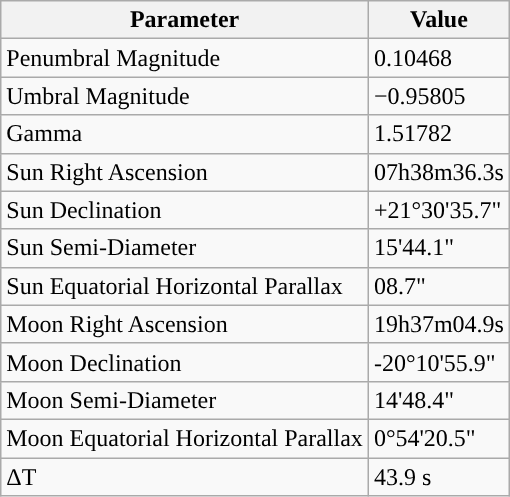<table class="wikitable">
<tr>
<th>Parameter</th>
<th>Value</th>
</tr>
<tr>
<td>Penumbral Magnitude</td>
<td>0.10468</td>
</tr>
<tr>
<td>Umbral Magnitude</td>
<td>−0.95805</td>
</tr>
<tr>
<td>Gamma</td>
<td>1.51782</td>
</tr>
<tr>
<td>Sun Right Ascension</td>
<td>07h38m36.3s</td>
</tr>
<tr>
<td>Sun Declination</td>
<td>+21°30'35.7"</td>
</tr>
<tr>
<td>Sun Semi-Diameter</td>
<td>15'44.1"</td>
</tr>
<tr>
<td>Sun Equatorial Horizontal Parallax</td>
<td>08.7"</td>
</tr>
<tr>
<td>Moon Right Ascension</td>
<td>19h37m04.9s</td>
</tr>
<tr>
<td>Moon Declination</td>
<td>-20°10'55.9"</td>
</tr>
<tr>
<td>Moon Semi-Diameter</td>
<td>14'48.4"</td>
</tr>
<tr>
<td>Moon Equatorial Horizontal Parallax</td>
<td>0°54'20.5"</td>
</tr>
<tr>
<td>ΔT</td>
<td>43.9 s</td>
</tr>
</table>
